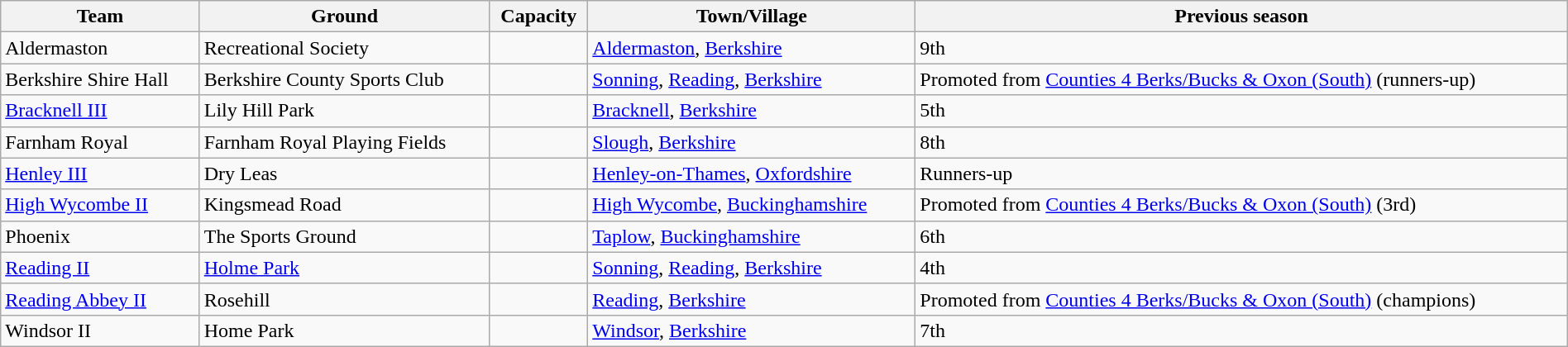<table class="wikitable sortable" width=100%>
<tr>
<th>Team</th>
<th>Ground</th>
<th>Capacity</th>
<th>Town/Village</th>
<th>Previous season</th>
</tr>
<tr>
<td Aldermaston RFC>Aldermaston</td>
<td>Recreational Society</td>
<td></td>
<td><a href='#'>Aldermaston</a>, <a href='#'>Berkshire</a></td>
<td>9th</td>
</tr>
<tr>
<td>Berkshire Shire Hall</td>
<td>Berkshire County Sports Club</td>
<td></td>
<td><a href='#'>Sonning</a>, <a href='#'>Reading</a>, <a href='#'>Berkshire</a></td>
<td>Promoted from <a href='#'>Counties 4 Berks/Bucks & Oxon (South)</a> (runners-up)</td>
</tr>
<tr>
<td><a href='#'>Bracknell III</a></td>
<td>Lily Hill Park</td>
<td></td>
<td><a href='#'>Bracknell</a>, <a href='#'>Berkshire</a></td>
<td>5th</td>
</tr>
<tr>
<td>Farnham Royal</td>
<td>Farnham Royal Playing Fields</td>
<td></td>
<td><a href='#'>Slough</a>, <a href='#'>Berkshire</a></td>
<td>8th</td>
</tr>
<tr>
<td><a href='#'>Henley III</a></td>
<td>Dry Leas</td>
<td></td>
<td><a href='#'>Henley-on-Thames</a>, <a href='#'>Oxfordshire</a></td>
<td>Runners-up</td>
</tr>
<tr>
<td><a href='#'>High Wycombe II</a></td>
<td>Kingsmead Road</td>
<td></td>
<td><a href='#'>High Wycombe</a>, <a href='#'>Buckinghamshire</a></td>
<td>Promoted from <a href='#'>Counties 4 Berks/Bucks & Oxon (South)</a> (3rd)</td>
</tr>
<tr>
<td>Phoenix</td>
<td>The Sports Ground</td>
<td></td>
<td><a href='#'>Taplow</a>, <a href='#'>Buckinghamshire</a></td>
<td>6th</td>
</tr>
<tr>
<td><a href='#'>Reading II</a></td>
<td><a href='#'>Holme Park</a></td>
<td></td>
<td><a href='#'>Sonning</a>, <a href='#'>Reading</a>, <a href='#'>Berkshire</a></td>
<td>4th</td>
</tr>
<tr>
<td><a href='#'>Reading Abbey II</a></td>
<td>Rosehill</td>
<td></td>
<td><a href='#'>Reading</a>, <a href='#'>Berkshire</a></td>
<td>Promoted from <a href='#'>Counties 4 Berks/Bucks & Oxon (South)</a> (champions)</td>
</tr>
<tr |->
<td>Windsor II</td>
<td>Home Park</td>
<td></td>
<td><a href='#'>Windsor</a>, <a href='#'>Berkshire</a></td>
<td>7th</td>
</tr>
</table>
